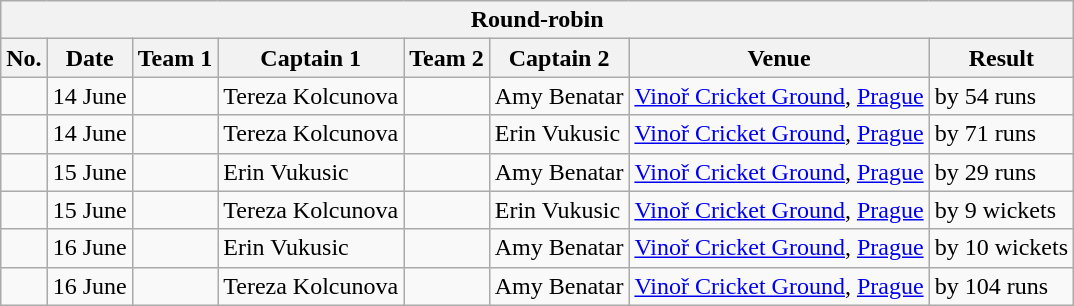<table class="wikitable">
<tr>
<th colspan="9">Round-robin</th>
</tr>
<tr>
<th>No.</th>
<th>Date</th>
<th>Team 1</th>
<th>Captain 1</th>
<th>Team 2</th>
<th>Captain 2</th>
<th>Venue</th>
<th>Result</th>
</tr>
<tr>
<td></td>
<td>14 June</td>
<td></td>
<td>Tereza Kolcunova</td>
<td></td>
<td>Amy Benatar</td>
<td><a href='#'>Vinoř Cricket Ground</a>, <a href='#'>Prague</a></td>
<td> by 54 runs</td>
</tr>
<tr>
<td></td>
<td>14 June</td>
<td></td>
<td>Tereza Kolcunova</td>
<td></td>
<td>Erin Vukusic</td>
<td><a href='#'>Vinoř Cricket Ground</a>, <a href='#'>Prague</a></td>
<td> by 71 runs</td>
</tr>
<tr>
<td></td>
<td>15 June</td>
<td></td>
<td>Erin Vukusic</td>
<td></td>
<td>Amy Benatar</td>
<td><a href='#'>Vinoř Cricket Ground</a>, <a href='#'>Prague</a></td>
<td> by 29 runs</td>
</tr>
<tr>
<td></td>
<td>15 June</td>
<td></td>
<td>Tereza Kolcunova</td>
<td></td>
<td>Erin Vukusic</td>
<td><a href='#'>Vinoř Cricket Ground</a>, <a href='#'>Prague</a></td>
<td> by 9 wickets</td>
</tr>
<tr>
<td></td>
<td>16 June</td>
<td></td>
<td>Erin Vukusic</td>
<td></td>
<td>Amy Benatar</td>
<td><a href='#'>Vinoř Cricket Ground</a>, <a href='#'>Prague</a></td>
<td> by 10 wickets</td>
</tr>
<tr>
<td></td>
<td>16 June</td>
<td></td>
<td>Tereza Kolcunova</td>
<td></td>
<td>Amy Benatar</td>
<td><a href='#'>Vinoř Cricket Ground</a>, <a href='#'>Prague</a></td>
<td> by 104 runs</td>
</tr>
</table>
